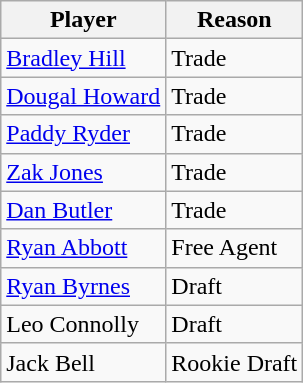<table class="wikitable sortable">
<tr>
<th>Player</th>
<th>Reason</th>
</tr>
<tr>
<td><a href='#'>Bradley Hill</a></td>
<td>Trade</td>
</tr>
<tr>
<td><a href='#'>Dougal Howard</a></td>
<td>Trade</td>
</tr>
<tr>
<td><a href='#'>Paddy Ryder</a></td>
<td>Trade</td>
</tr>
<tr>
<td><a href='#'>Zak Jones</a></td>
<td>Trade</td>
</tr>
<tr>
<td><a href='#'>Dan Butler</a></td>
<td>Trade</td>
</tr>
<tr>
<td><a href='#'>Ryan Abbott</a></td>
<td>Free Agent</td>
</tr>
<tr>
<td><a href='#'>Ryan Byrnes</a></td>
<td>Draft</td>
</tr>
<tr>
<td>Leo Connolly</td>
<td>Draft</td>
</tr>
<tr>
<td>Jack Bell</td>
<td>Rookie Draft</td>
</tr>
</table>
